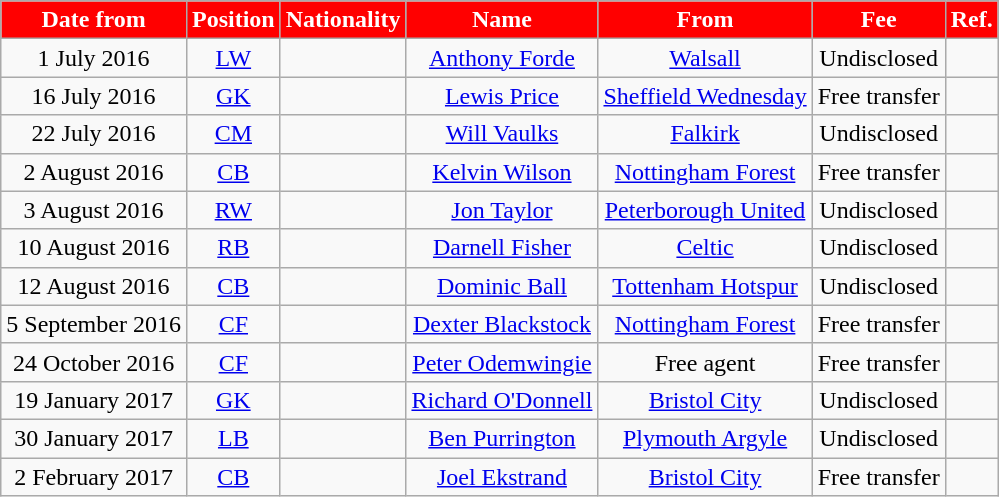<table class="wikitable"  style="text-align:center;">
<tr>
<th style="background:#FF0000; color:white;">Date from</th>
<th style="background:#FF0000; color:white;">Position</th>
<th style="background:#FF0000; color:white;">Nationality</th>
<th style="background:#FF0000; color:white;">Name</th>
<th style="background:#FF0000; color:white;">From</th>
<th style="background:#FF0000; color:white;">Fee</th>
<th style="background:#FF0000; color:white;">Ref.</th>
</tr>
<tr>
<td>1 July 2016</td>
<td><a href='#'>LW</a></td>
<td></td>
<td><a href='#'>Anthony Forde</a></td>
<td><a href='#'>Walsall</a></td>
<td>Undisclosed</td>
<td></td>
</tr>
<tr>
<td>16 July 2016</td>
<td><a href='#'>GK</a></td>
<td></td>
<td><a href='#'>Lewis Price</a></td>
<td><a href='#'>Sheffield Wednesday</a></td>
<td>Free transfer</td>
<td></td>
</tr>
<tr>
<td>22 July 2016</td>
<td><a href='#'>CM</a></td>
<td></td>
<td><a href='#'>Will Vaulks</a></td>
<td><a href='#'>Falkirk</a></td>
<td>Undisclosed</td>
<td></td>
</tr>
<tr>
<td>2 August 2016</td>
<td><a href='#'>CB</a></td>
<td></td>
<td><a href='#'>Kelvin Wilson</a></td>
<td><a href='#'>Nottingham Forest</a></td>
<td>Free transfer</td>
<td></td>
</tr>
<tr>
<td>3 August 2016</td>
<td><a href='#'>RW</a></td>
<td></td>
<td><a href='#'>Jon Taylor</a></td>
<td><a href='#'>Peterborough United</a></td>
<td>Undisclosed</td>
<td></td>
</tr>
<tr>
<td>10 August 2016</td>
<td><a href='#'>RB</a></td>
<td></td>
<td><a href='#'>Darnell Fisher</a></td>
<td><a href='#'>Celtic</a></td>
<td>Undisclosed</td>
<td></td>
</tr>
<tr>
<td>12 August 2016</td>
<td><a href='#'>CB</a></td>
<td></td>
<td><a href='#'>Dominic Ball</a></td>
<td><a href='#'>Tottenham Hotspur</a></td>
<td>Undisclosed</td>
<td></td>
</tr>
<tr>
<td>5 September 2016</td>
<td><a href='#'>CF</a></td>
<td></td>
<td><a href='#'>Dexter Blackstock</a></td>
<td><a href='#'>Nottingham Forest</a></td>
<td>Free transfer</td>
<td></td>
</tr>
<tr>
<td>24 October 2016</td>
<td><a href='#'>CF</a></td>
<td></td>
<td><a href='#'>Peter Odemwingie</a></td>
<td>Free agent</td>
<td>Free transfer</td>
<td></td>
</tr>
<tr>
<td>19 January 2017</td>
<td><a href='#'>GK</a></td>
<td></td>
<td><a href='#'>Richard O'Donnell</a></td>
<td><a href='#'>Bristol City</a></td>
<td>Undisclosed</td>
<td></td>
</tr>
<tr>
<td>30 January 2017</td>
<td><a href='#'>LB</a></td>
<td></td>
<td><a href='#'>Ben Purrington</a></td>
<td><a href='#'>Plymouth Argyle</a></td>
<td>Undisclosed</td>
<td></td>
</tr>
<tr>
<td>2 February 2017</td>
<td><a href='#'>CB</a></td>
<td></td>
<td><a href='#'>Joel Ekstrand</a></td>
<td><a href='#'>Bristol City</a></td>
<td>Free transfer</td>
<td></td>
</tr>
</table>
